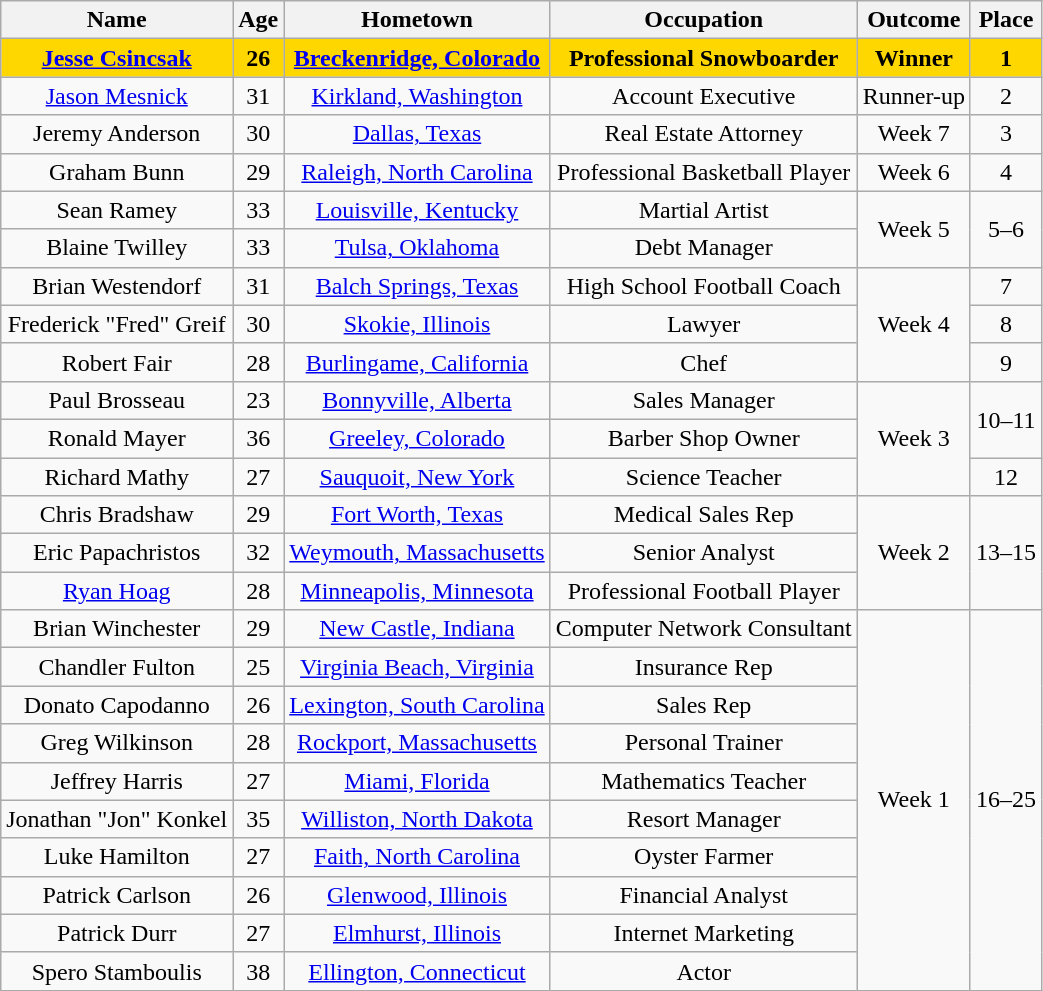<table class="wikitable sortable" style="text-align:center;">
<tr>
<th>Name</th>
<th>Age</th>
<th>Hometown</th>
<th>Occupation</th>
<th>Outcome</th>
<th>Place</th>
</tr>
<tr bgcolor="gold">
<td><strong><a href='#'>Jesse Csincsak</a></strong></td>
<td><strong>26</strong></td>
<td><strong><a href='#'>Breckenridge, Colorado</a></strong></td>
<td><strong>Professional Snowboarder</strong></td>
<td><strong>Winner</strong></td>
<td><strong>1</strong></td>
</tr>
<tr>
<td><a href='#'>Jason Mesnick</a></td>
<td>31</td>
<td><a href='#'>Kirkland, Washington</a></td>
<td>Account Executive</td>
<td data-sort-value="Wh">Runner-up</td>
<td>2</td>
</tr>
<tr>
<td>Jeremy Anderson</td>
<td>30</td>
<td><a href='#'>Dallas, Texas</a></td>
<td>Real Estate Attorney</td>
<td>Week 7</td>
<td>3</td>
</tr>
<tr>
<td>Graham Bunn</td>
<td>29</td>
<td><a href='#'>Raleigh, North Carolina</a></td>
<td>Professional Basketball Player</td>
<td>Week 6</td>
<td>4</td>
</tr>
<tr>
<td>Sean Ramey</td>
<td>33</td>
<td><a href='#'>Louisville, Kentucky</a></td>
<td>Martial Artist</td>
<td rowspan="2">Week 5</td>
<td rowspan="2">5–6</td>
</tr>
<tr>
<td>Blaine Twilley</td>
<td>33</td>
<td><a href='#'>Tulsa, Oklahoma</a></td>
<td>Debt Manager</td>
</tr>
<tr>
<td>Brian Westendorf</td>
<td>31</td>
<td><a href='#'>Balch Springs, Texas</a></td>
<td>High School Football Coach</td>
<td rowspan="3">Week 4</td>
<td>7</td>
</tr>
<tr>
<td>Frederick "Fred" Greif</td>
<td>30</td>
<td><a href='#'>Skokie, Illinois</a></td>
<td>Lawyer</td>
<td>8</td>
</tr>
<tr>
<td>Robert Fair</td>
<td>28</td>
<td><a href='#'>Burlingame, California</a></td>
<td>Chef</td>
<td>9</td>
</tr>
<tr>
<td>Paul Brosseau</td>
<td>23</td>
<td><a href='#'>Bonnyville, Alberta</a></td>
<td>Sales Manager</td>
<td rowspan="3">Week 3</td>
<td rowspan="2">10–11</td>
</tr>
<tr>
<td>Ronald Mayer</td>
<td>36</td>
<td><a href='#'>Greeley, Colorado</a></td>
<td>Barber Shop Owner</td>
</tr>
<tr>
<td>Richard Mathy</td>
<td>27</td>
<td><a href='#'>Sauquoit, New York</a></td>
<td>Science Teacher</td>
<td>12</td>
</tr>
<tr>
<td>Chris Bradshaw</td>
<td>29</td>
<td><a href='#'>Fort Worth, Texas</a></td>
<td>Medical Sales Rep</td>
<td rowspan="3">Week 2</td>
<td rowspan="3">13–15</td>
</tr>
<tr>
<td>Eric Papachristos</td>
<td>32</td>
<td><a href='#'>Weymouth, Massachusetts</a></td>
<td>Senior Analyst</td>
</tr>
<tr>
<td><a href='#'>Ryan Hoag</a></td>
<td>28</td>
<td><a href='#'>Minneapolis, Minnesota</a></td>
<td>Professional Football Player</td>
</tr>
<tr>
<td>Brian Winchester</td>
<td>29</td>
<td><a href='#'>New Castle, Indiana</a></td>
<td>Computer Network Consultant</td>
<td rowspan="10">Week 1</td>
<td rowspan="10">16–25</td>
</tr>
<tr>
<td>Chandler Fulton</td>
<td>25</td>
<td><a href='#'>Virginia Beach, Virginia</a></td>
<td>Insurance Rep</td>
</tr>
<tr>
<td>Donato Capodanno</td>
<td>26</td>
<td><a href='#'>Lexington, South Carolina</a></td>
<td>Sales Rep</td>
</tr>
<tr>
<td>Greg Wilkinson</td>
<td>28</td>
<td><a href='#'>Rockport, Massachusetts</a></td>
<td>Personal Trainer</td>
</tr>
<tr>
<td>Jeffrey Harris</td>
<td>27</td>
<td><a href='#'>Miami, Florida</a></td>
<td>Mathematics Teacher</td>
</tr>
<tr>
<td>Jonathan "Jon" Konkel</td>
<td>35</td>
<td><a href='#'>Williston, North Dakota</a></td>
<td>Resort Manager</td>
</tr>
<tr>
<td>Luke Hamilton</td>
<td>27</td>
<td><a href='#'>Faith, North Carolina</a></td>
<td>Oyster Farmer</td>
</tr>
<tr>
<td>Patrick Carlson</td>
<td>26</td>
<td><a href='#'>Glenwood, Illinois</a></td>
<td>Financial Analyst</td>
</tr>
<tr>
<td>Patrick Durr</td>
<td>27</td>
<td><a href='#'>Elmhurst, Illinois</a></td>
<td>Internet Marketing</td>
</tr>
<tr>
<td>Spero Stamboulis</td>
<td>38</td>
<td><a href='#'>Ellington, Connecticut</a></td>
<td>Actor</td>
</tr>
</table>
